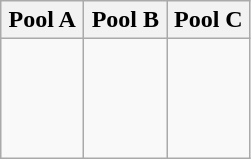<table class="wikitable">
<tr>
<th width=32%>Pool A</th>
<th width=32%>Pool B</th>
<th width=32%>Pool C</th>
</tr>
<tr>
<td><br><br>
<br>
<br>
</td>
<td><br><br>
<br>
<br>
</td>
<td><br><br>
<br>
<br>
</td>
</tr>
</table>
